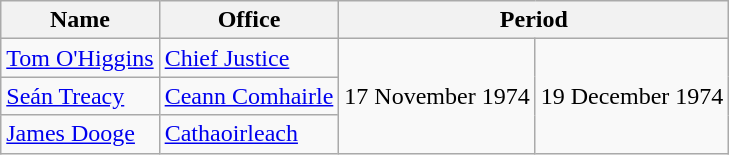<table class="wikitable">
<tr>
<th>Name</th>
<th>Office</th>
<th colspan=2>Period</th>
</tr>
<tr>
<td><a href='#'>Tom O'Higgins</a></td>
<td><a href='#'>Chief Justice</a></td>
<td rowspan=3>17 November 1974</td>
<td rowspan=3>19 December 1974</td>
</tr>
<tr>
<td><a href='#'>Seán Treacy</a></td>
<td><a href='#'>Ceann Comhairle</a></td>
</tr>
<tr>
<td><a href='#'>James Dooge</a></td>
<td><a href='#'>Cathaoirleach</a></td>
</tr>
</table>
